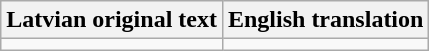<table class="wikitable">
<tr>
<th>Latvian original text</th>
<th>English translation</th>
</tr>
<tr>
<td></td>
<td></td>
</tr>
</table>
